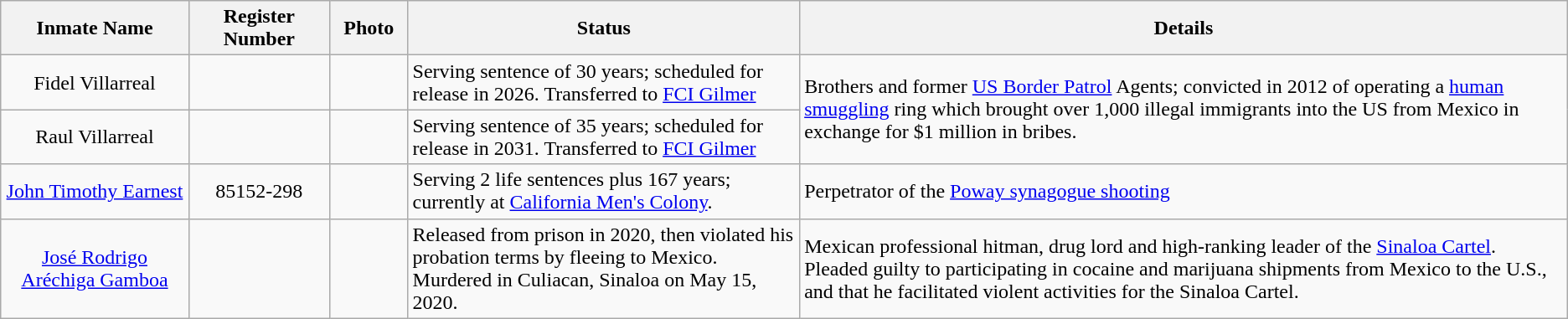<table class="wikitable sortable">
<tr>
<th width=12%>Inmate Name</th>
<th width=9%>Register Number</th>
<th width=5%>Photo</th>
<th width=25%>Status</th>
<th width=54%>Details</th>
</tr>
<tr>
<td style="text-align:center;">Fidel Villarreal</td>
<td style="text-align:center;"></td>
<td></td>
<td>Serving sentence of 30 years; scheduled for release in 2026. Transferred to <a href='#'>FCI Gilmer</a></td>
<td rowspan=2>Brothers and former <a href='#'>US Border Patrol</a> Agents; convicted in 2012 of operating a <a href='#'>human smuggling</a> ring which brought over 1,000 illegal immigrants into the US from Mexico in exchange for $1 million in bribes.</td>
</tr>
<tr>
<td style="text-align:center;">Raul Villarreal</td>
<td style="text-align:center;"></td>
<td></td>
<td>Serving sentence of 35 years; scheduled for release in 2031. Transferred to <a href='#'>FCI Gilmer</a></td>
</tr>
<tr>
<td style="text-align:center;"><a href='#'>John Timothy Earnest</a></td>
<td style="text-align:center;">85152-298</td>
<td></td>
<td>Serving 2 life sentences plus 167 years; currently at <a href='#'>California Men's Colony</a>.</td>
<td>Perpetrator of the <a href='#'>Poway synagogue shooting</a></td>
</tr>
<tr>
<td style="text-align:center;"><a href='#'>José Rodrigo Aréchiga Gamboa</a></td>
<td style="text-align:center;"></td>
<td></td>
<td>Released from prison in 2020, then violated his probation terms by fleeing to Mexico.  Murdered in Culiacan, Sinaloa on May 15, 2020.</td>
<td>Mexican professional hitman, drug lord and high-ranking leader of the <a href='#'>Sinaloa Cartel</a>.<br>Pleaded guilty to participating in cocaine and marijuana shipments from Mexico to the U.S., and that he facilitated violent activities for the Sinaloa Cartel.</td>
</tr>
</table>
